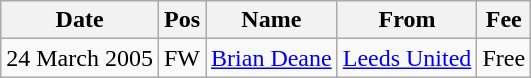<table class="wikitable">
<tr>
<th>Date</th>
<th>Pos</th>
<th>Name</th>
<th>From</th>
<th>Fee</th>
</tr>
<tr>
<td>24 March 2005</td>
<td>FW</td>
<td> <a href='#'>Brian Deane</a></td>
<td><a href='#'>Leeds United</a></td>
<td>Free</td>
</tr>
</table>
